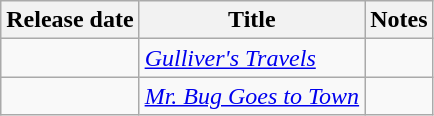<table class="wikitable sortable">
<tr>
<th>Release date</th>
<th>Title</th>
<th>Notes</th>
</tr>
<tr>
<td style="text-align:right;"></td>
<td><em><a href='#'>Gulliver's Travels</a></em></td>
<td></td>
</tr>
<tr>
<td style="text-align:right;"></td>
<td><em><a href='#'>Mr. Bug Goes to Town</a></em></td>
<td></td>
</tr>
</table>
